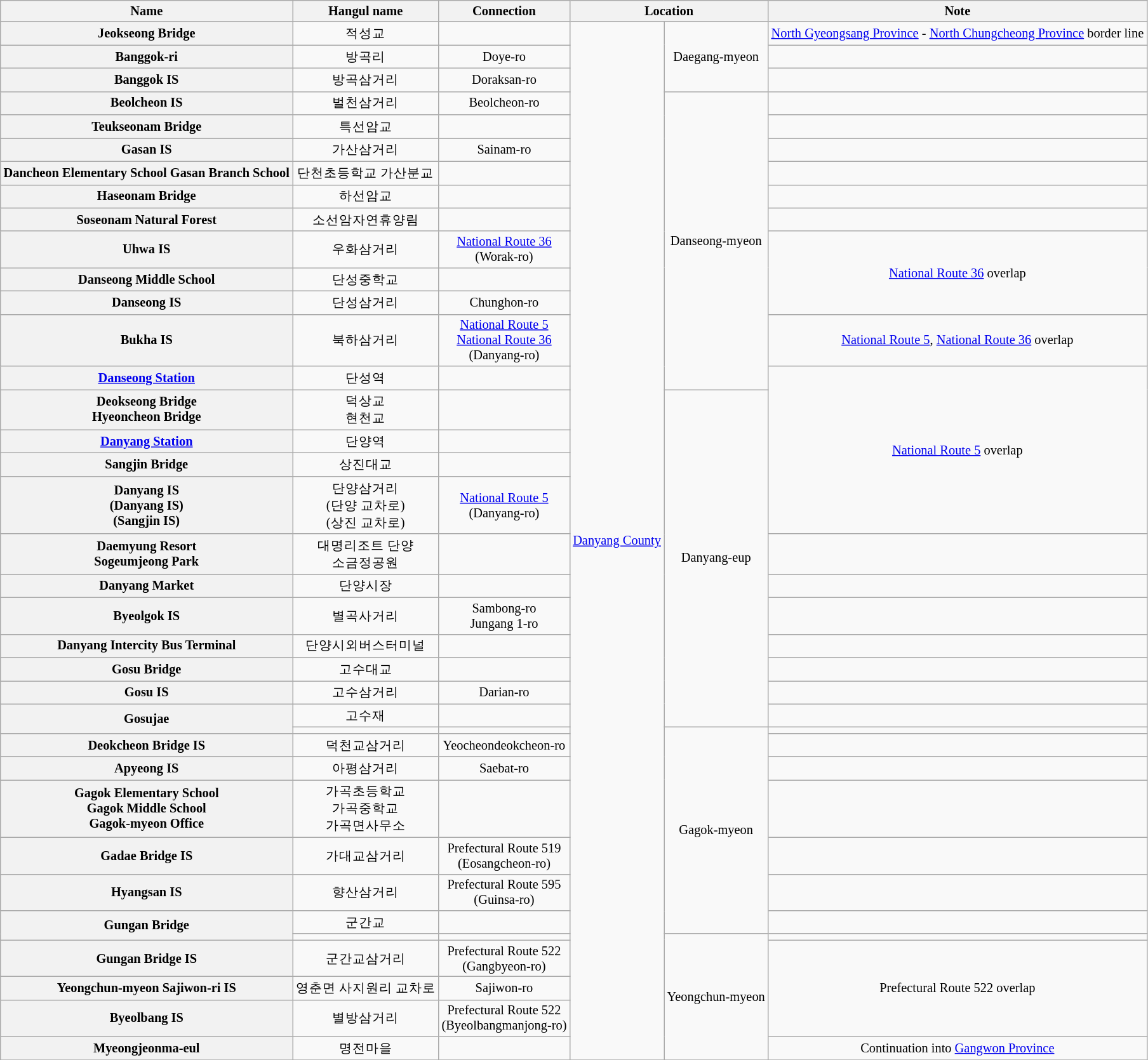<table class="wikitable" style="font-size: 85%; text-align: center;">
<tr>
<th>Name </th>
<th>Hangul name</th>
<th>Connection</th>
<th colspan="2">Location</th>
<th>Note</th>
</tr>
<tr>
<th>Jeokseong Bridge</th>
<td>적성교</td>
<td></td>
<td rowspan=37><a href='#'>Danyang County</a></td>
<td rowspan=3>Daegang-myeon</td>
<td><a href='#'>North Gyeongsang Province</a> - <a href='#'>North Chungcheong Province</a> border line</td>
</tr>
<tr>
<th>Banggok-ri</th>
<td>방곡리</td>
<td>Doye-ro</td>
<td></td>
</tr>
<tr>
<th>Banggok IS</th>
<td>방곡삼거리</td>
<td>Doraksan-ro</td>
<td></td>
</tr>
<tr>
<th>Beolcheon IS</th>
<td>벌천삼거리</td>
<td>Beolcheon-ro</td>
<td rowspan=11>Danseong-myeon</td>
<td></td>
</tr>
<tr>
<th>Teukseonam Bridge</th>
<td>특선암교</td>
<td></td>
<td></td>
</tr>
<tr>
<th>Gasan IS</th>
<td>가산삼거리</td>
<td>Sainam-ro</td>
<td></td>
</tr>
<tr>
<th>Dancheon Elementary School Gasan Branch School</th>
<td>단천초등학교 가산분교</td>
<td></td>
<td></td>
</tr>
<tr>
<th>Haseonam Bridge</th>
<td>하선암교</td>
<td></td>
<td></td>
</tr>
<tr>
<th>Soseonam Natural Forest</th>
<td>소선암자연휴양림</td>
<td></td>
<td></td>
</tr>
<tr>
<th>Uhwa IS</th>
<td>우화삼거리</td>
<td><a href='#'>National Route 36</a><br>(Worak-ro)</td>
<td rowspan=3><a href='#'>National Route 36</a> overlap</td>
</tr>
<tr>
<th>Danseong Middle School</th>
<td>단성중학교</td>
<td></td>
</tr>
<tr>
<th>Danseong IS</th>
<td>단성삼거리</td>
<td>Chunghon-ro</td>
</tr>
<tr>
<th>Bukha IS</th>
<td>북하삼거리</td>
<td><a href='#'>National Route 5</a><br><a href='#'>National Route 36</a><br>(Danyang-ro)</td>
<td><a href='#'>National Route 5</a>, <a href='#'>National Route 36</a> overlap</td>
</tr>
<tr>
<th><a href='#'>Danseong Station</a></th>
<td>단성역</td>
<td></td>
<td rowspan=5><a href='#'>National Route 5</a> overlap</td>
</tr>
<tr>
<th>Deokseong Bridge<br>Hyeoncheon Bridge</th>
<td>덕상교<br>현천교</td>
<td></td>
<td rowspan=11>Danyang-eup</td>
</tr>
<tr>
<th><a href='#'>Danyang Station</a></th>
<td>단양역</td>
<td></td>
</tr>
<tr>
<th>Sangjin Bridge</th>
<td>상진대교</td>
<td></td>
</tr>
<tr>
<th>Danyang IS<br>(Danyang IS)<br>(Sangjin IS)</th>
<td>단양삼거리<br>(단양 교차로)<br>(상진 교차로)</td>
<td><a href='#'>National Route 5</a><br>(Danyang-ro)</td>
</tr>
<tr>
<th>Daemyung Resort<br>Sogeumjeong Park</th>
<td>대명리조트 단양<br>소금정공원</td>
<td></td>
<td></td>
</tr>
<tr>
<th>Danyang Market</th>
<td>단양시장</td>
<td></td>
<td></td>
</tr>
<tr>
<th>Byeolgok IS</th>
<td>별곡사거리</td>
<td>Sambong-ro<br>Jungang 1-ro</td>
<td></td>
</tr>
<tr>
<th>Danyang Intercity Bus Terminal</th>
<td>단양시외버스터미널</td>
<td></td>
<td></td>
</tr>
<tr>
<th>Gosu Bridge</th>
<td>고수대교</td>
<td></td>
<td></td>
</tr>
<tr>
<th>Gosu IS</th>
<td>고수삼거리</td>
<td>Darian-ro</td>
<td></td>
</tr>
<tr>
<th rowspan=2>Gosujae</th>
<td>고수재</td>
<td></td>
<td></td>
</tr>
<tr>
<td></td>
<td></td>
<td rowspan=7>Gagok-myeon</td>
<td></td>
</tr>
<tr>
<th>Deokcheon Bridge IS</th>
<td>덕천교삼거리</td>
<td>Yeocheondeokcheon-ro</td>
<td></td>
</tr>
<tr>
<th>Apyeong IS</th>
<td>아평삼거리</td>
<td>Saebat-ro</td>
<td></td>
</tr>
<tr>
<th>Gagok Elementary School<br>Gagok Middle School<br>Gagok-myeon Office</th>
<td>가곡초등학교<br>가곡중학교<br>가곡면사무소</td>
<td></td>
<td></td>
</tr>
<tr>
<th>Gadae Bridge IS</th>
<td>가대교삼거리</td>
<td>Prefectural Route 519<br>(Eosangcheon-ro)</td>
<td></td>
</tr>
<tr>
<th>Hyangsan IS</th>
<td>향산삼거리</td>
<td>Prefectural Route 595<br>(Guinsa-ro)</td>
<td></td>
</tr>
<tr>
<th rowspan=2>Gungan Bridge</th>
<td>군간교</td>
<td></td>
<td></td>
</tr>
<tr>
<td></td>
<td></td>
<td rowspan=5>Yeongchun-myeon</td>
<td></td>
</tr>
<tr>
<th>Gungan Bridge IS</th>
<td>군간교삼거리</td>
<td>Prefectural Route 522<br>(Gangbyeon-ro)</td>
<td rowspan=3>Prefectural Route 522 overlap</td>
</tr>
<tr>
<th>Yeongchun-myeon Sajiwon-ri IS</th>
<td>영춘면 사지원리 교차로</td>
<td>Sajiwon-ro</td>
</tr>
<tr>
<th>Byeolbang IS</th>
<td>별방삼거리</td>
<td>Prefectural Route 522<br>(Byeolbangmanjong-ro)</td>
</tr>
<tr>
<th>Myeongjeonma-eul</th>
<td>명전마을</td>
<td></td>
<td>Continuation into <a href='#'>Gangwon Province</a></td>
</tr>
<tr>
</tr>
</table>
